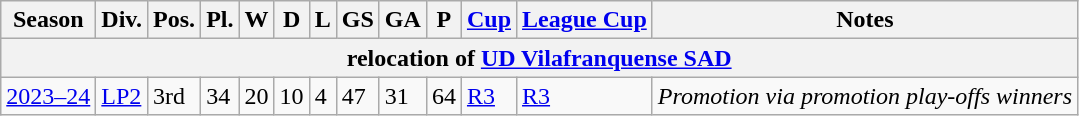<table class="wikitable">
<tr>
<th>Season</th>
<th>Div.</th>
<th>Pos.</th>
<th>Pl.</th>
<th>W</th>
<th>D</th>
<th>L</th>
<th>GS</th>
<th>GA</th>
<th>P</th>
<th><a href='#'>Cup</a></th>
<th><a href='#'>League Cup</a></th>
<th>Notes</th>
</tr>
<tr>
<th colspan="14">relocation of <a href='#'>UD Vilafranquense SAD</a></th>
</tr>
<tr>
<td><a href='#'>2023–24</a></td>
<td><a href='#'>LP2</a></td>
<td>3rd</td>
<td>34</td>
<td>20</td>
<td>10</td>
<td>4</td>
<td>47</td>
<td>31</td>
<td>64</td>
<td><a href='#'>R3</a></td>
<td><a href='#'>R3</a></td>
<td><em>Promotion via promotion play-offs winners</em></td>
</tr>
</table>
